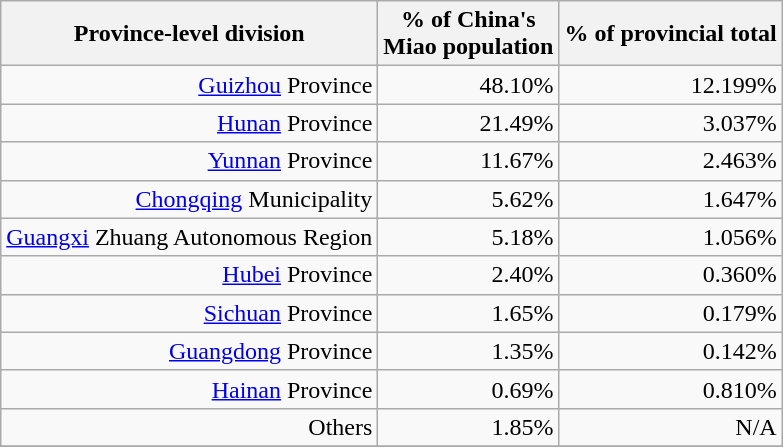<table class="wikitable sortable" style="text-align: right;">
<tr ---->
<th>Province-level division</th>
<th>% of China's<br>Miao population</th>
<th>% of provincial total</th>
</tr>
<tr>
<td><a href='#'>Guizhou</a> Province</td>
<td>48.10%</td>
<td>12.199%</td>
</tr>
<tr>
<td><a href='#'>Hunan</a> Province</td>
<td>21.49%</td>
<td>3.037%</td>
</tr>
<tr>
<td><a href='#'>Yunnan</a> Province</td>
<td>11.67%</td>
<td>2.463%</td>
</tr>
<tr>
<td><a href='#'>Chongqing</a> Municipality</td>
<td>5.62%</td>
<td>1.647%</td>
</tr>
<tr>
<td><a href='#'>Guangxi</a> Zhuang Autonomous Region</td>
<td>5.18%</td>
<td>1.056%</td>
</tr>
<tr>
<td><a href='#'>Hubei</a> Province</td>
<td>2.40%</td>
<td>0.360%</td>
</tr>
<tr>
<td><a href='#'>Sichuan</a> Province</td>
<td>1.65%</td>
<td>0.179%</td>
</tr>
<tr>
<td><a href='#'>Guangdong</a> Province</td>
<td>1.35%</td>
<td>0.142%</td>
</tr>
<tr>
<td><a href='#'>Hainan</a> Province</td>
<td>0.69%</td>
<td>0.810%</td>
</tr>
<tr>
<td>Others</td>
<td>1.85%</td>
<td>N/A</td>
</tr>
<tr>
</tr>
</table>
